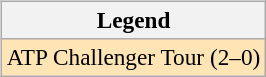<table>
<tr valign=top>
<td><br><table class="wikitable" style=font-size:97%>
<tr>
<th>Legend</th>
</tr>
<tr style="background:moccasin;">
<td>ATP Challenger Tour (2–0)</td>
</tr>
</table>
</td>
<td></td>
</tr>
</table>
